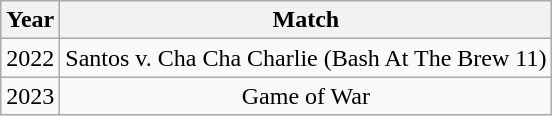<table class="wikitable" style="text-align: center">
<tr>
<th>Year</th>
<th>Match</th>
</tr>
<tr>
<td>2022</td>
<td>Santos v. Cha Cha Charlie (Bash At The Brew 11)</td>
</tr>
<tr>
<td>2023</td>
<td>Game of War</td>
</tr>
</table>
